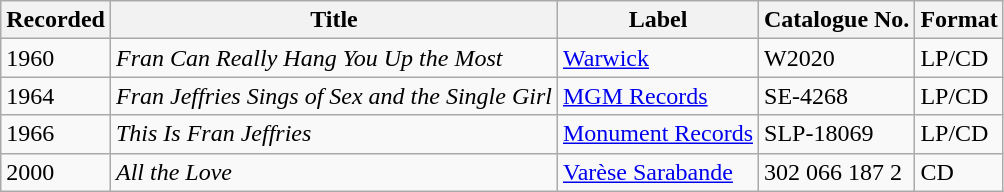<table class="wikitable">
<tr>
<th>Recorded</th>
<th>Title</th>
<th>Label</th>
<th>Catalogue No.</th>
<th>Format</th>
</tr>
<tr>
<td>1960</td>
<td><em>Fran Can Really Hang You Up the Most</em></td>
<td><a href='#'>Warwick</a></td>
<td>W2020</td>
<td>LP/CD</td>
</tr>
<tr>
<td>1964</td>
<td><em>Fran Jeffries Sings of Sex and the Single Girl</em></td>
<td><a href='#'>MGM Records</a></td>
<td>SE-4268</td>
<td>LP/CD</td>
</tr>
<tr>
<td>1966</td>
<td><em>This Is Fran Jeffries</em></td>
<td><a href='#'>Monument Records</a></td>
<td>SLP-18069</td>
<td>LP/CD</td>
</tr>
<tr>
<td>2000</td>
<td><em>All the Love</em></td>
<td><a href='#'>Varèse Sarabande</a></td>
<td>302 066 187 2</td>
<td>CD</td>
</tr>
</table>
